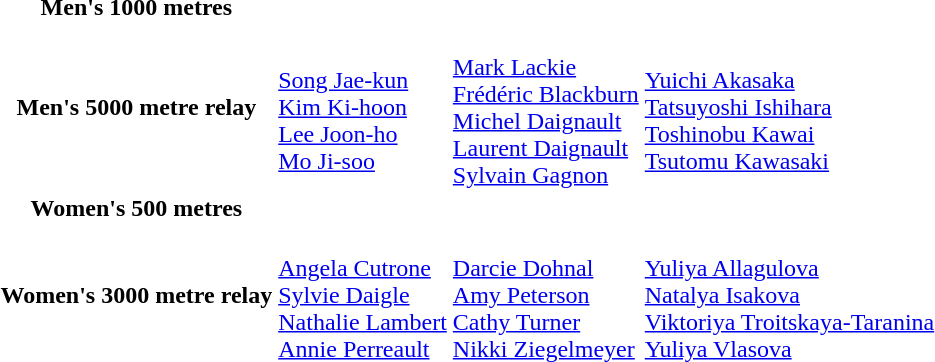<table>
<tr>
<th scope=row>Men's 1000 metres<br> </th>
<td></td>
<td></td>
<td></td>
</tr>
<tr>
<th scope=row>Men's 5000 metre relay <br> </th>
<td><br> <a href='#'>Song Jae-kun</a> <br> <a href='#'>Kim Ki-hoon</a> <br> <a href='#'>Lee Joon-ho</a> <br> <a href='#'>Mo Ji-soo</a></td>
<td> <br> <a href='#'>Mark Lackie</a> <br> <a href='#'>Frédéric Blackburn</a> <br> <a href='#'>Michel Daignault</a> <br> <a href='#'>Laurent Daignault</a> <br> <a href='#'>Sylvain Gagnon</a></td>
<td><br> <a href='#'>Yuichi Akasaka</a> <br> <a href='#'>Tatsuyoshi Ishihara</a> <br> <a href='#'>Toshinobu Kawai</a> <br> <a href='#'>Tsutomu Kawasaki</a></td>
</tr>
<tr>
<th scope=row>Women's 500 metres<br> </th>
<td></td>
<td></td>
<td></td>
</tr>
<tr>
<th scope=row>Women's 3000 metre relay <br> </th>
<td> <br> <a href='#'>Angela Cutrone</a> <br> <a href='#'>Sylvie Daigle</a> <br> <a href='#'>Nathalie Lambert</a> <br> <a href='#'>Annie Perreault</a></td>
<td><br> <a href='#'>Darcie Dohnal</a> <br> <a href='#'>Amy Peterson</a> <br> <a href='#'>Cathy Turner</a> <br> <a href='#'>Nikki Ziegelmeyer</a></td>
<td><br> <a href='#'>Yuliya Allagulova</a> <br> <a href='#'>Natalya Isakova</a> <br> <a href='#'>Viktoriya Troitskaya-Taranina</a> <br> <a href='#'>Yuliya Vlasova</a></td>
</tr>
</table>
